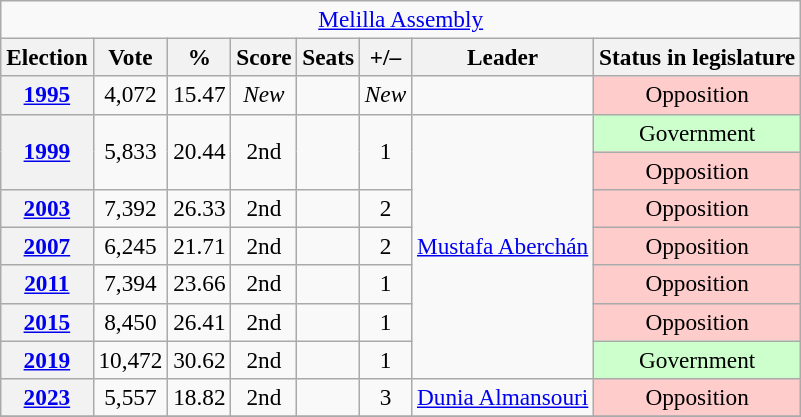<table class="wikitable" style="font-size:97%; text-align:center;">
<tr>
<td colspan="8"><a href='#'>Melilla Assembly</a></td>
</tr>
<tr>
<th>Election</th>
<th>Vote</th>
<th>%</th>
<th>Score</th>
<th>Seats</th>
<th>+/–</th>
<th>Leader</th>
<th>Status in legislature</th>
</tr>
<tr>
<th><a href='#'>1995</a></th>
<td>4,072</td>
<td>15.47</td>
<td><em>New</em></td>
<td></td>
<td><em>New</em></td>
<td></td>
<td style="background-color:#fcc;">Opposition</td>
</tr>
<tr>
<th rowspan=2><a href='#'>1999</a></th>
<td rowspan=2>5,833</td>
<td rowspan=2>20.44</td>
<td rowspan=2>2nd</td>
<td rowspan=2></td>
<td rowspan=2>1</td>
<td rowspan=7><a href='#'>Mustafa Aberchán</a></td>
<td style="background-color:#cfc;">Government </td>
</tr>
<tr>
<td style="background-color:#fcc;">Opposition </td>
</tr>
<tr>
<th><a href='#'>2003</a></th>
<td>7,392</td>
<td>26.33</td>
<td>2nd</td>
<td></td>
<td>2</td>
<td style="background-color:#fcc;">Opposition</td>
</tr>
<tr>
<th><a href='#'>2007</a></th>
<td>6,245</td>
<td>21.71</td>
<td>2nd</td>
<td></td>
<td>2</td>
<td style="background-color:#fcc;">Opposition</td>
</tr>
<tr>
<th><a href='#'>2011</a></th>
<td>7,394</td>
<td>23.66</td>
<td>2nd</td>
<td></td>
<td>1</td>
<td style="background-color:#fcc;">Opposition</td>
</tr>
<tr>
<th><a href='#'>2015</a></th>
<td>8,450</td>
<td>26.41</td>
<td>2nd</td>
<td></td>
<td>1</td>
<td style="background-color:#fcc;">Opposition</td>
</tr>
<tr>
<th><a href='#'>2019</a></th>
<td>10,472</td>
<td>30.62</td>
<td>2nd</td>
<td></td>
<td>1</td>
<td style="background-color:#cfc;">Government</td>
</tr>
<tr>
<th><a href='#'>2023</a></th>
<td>5,557</td>
<td>18.82</td>
<td>2nd</td>
<td></td>
<td>3</td>
<td><a href='#'>Dunia Almansouri</a></td>
<td style="background-color:#fcc;">Opposition</td>
</tr>
<tr>
</tr>
</table>
